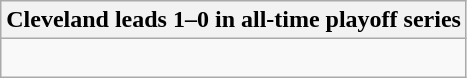<table class="wikitable collapsible collapsed">
<tr>
<th>Cleveland leads 1–0 in all-time playoff series</th>
</tr>
<tr>
<td><br></td>
</tr>
</table>
